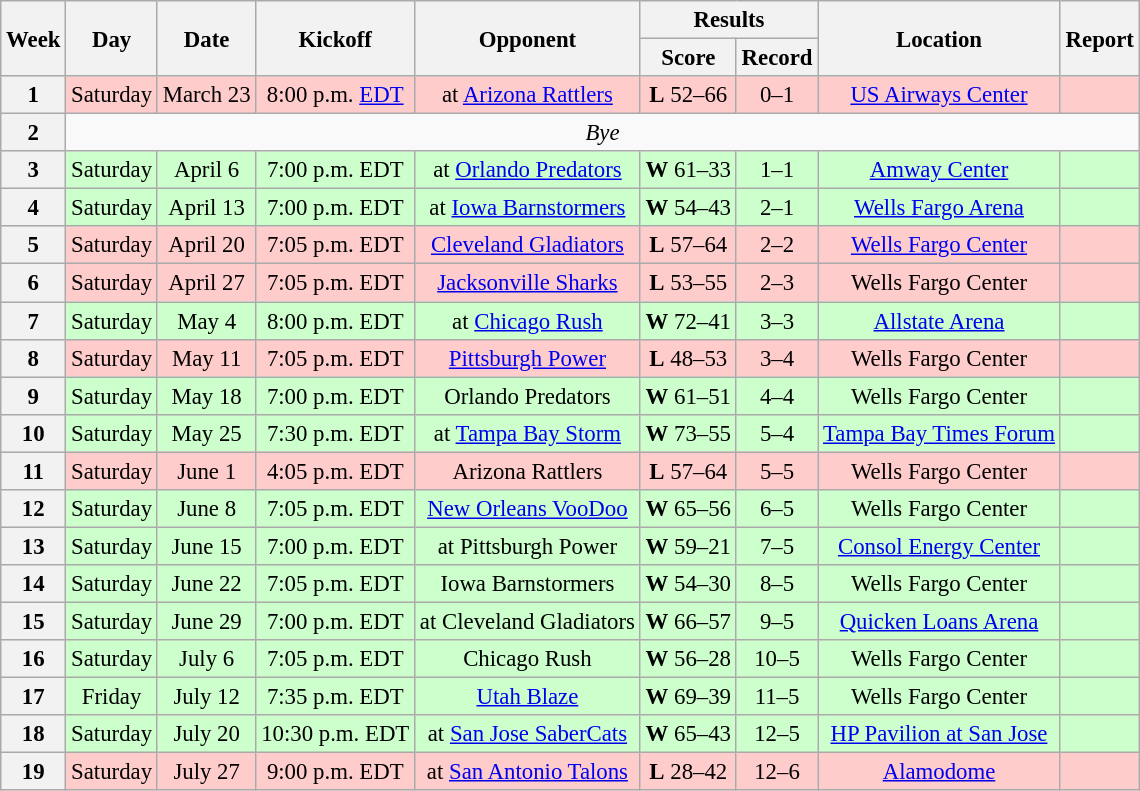<table class="wikitable" style="font-size: 95%;">
<tr>
<th rowspan=2>Week</th>
<th rowspan=2>Day</th>
<th rowspan=2>Date</th>
<th rowspan=2>Kickoff</th>
<th rowspan=2>Opponent</th>
<th colspan=2>Results</th>
<th rowspan=2>Location</th>
<th rowspan=2>Report</th>
</tr>
<tr>
<th>Score</th>
<th>Record</th>
</tr>
<tr style= background:#ffcccc>
<th align="center"><strong>1</strong></th>
<td align="center">Saturday</td>
<td align="center">March 23</td>
<td align="center">8:00 p.m. <a href='#'>EDT</a></td>
<td align="center">at <a href='#'>Arizona Rattlers</a></td>
<td align="center"><strong>L</strong> 52–66</td>
<td align="center">0–1</td>
<td align="center"><a href='#'>US Airways Center</a></td>
<td align="center"></td>
</tr>
<tr style=>
<th align="center"><strong>2</strong></th>
<td colspan=9 align="center" valign="middle"><em>Bye</em></td>
</tr>
<tr style= background:#ccffcc>
<th align="center"><strong>3</strong></th>
<td align="center">Saturday</td>
<td align="center">April 6</td>
<td align="center">7:00 p.m. EDT</td>
<td align="center">at <a href='#'>Orlando Predators</a></td>
<td align="center"><strong>W</strong> 61–33</td>
<td align="center">1–1</td>
<td align="center"><a href='#'>Amway Center</a></td>
<td align="center"></td>
</tr>
<tr style= background:#ccffcc>
<th align="center"><strong>4</strong></th>
<td align="center">Saturday</td>
<td align="center">April 13</td>
<td align="center">7:00 p.m. EDT</td>
<td align="center">at <a href='#'>Iowa Barnstormers</a></td>
<td align="center"><strong>W</strong> 54–43</td>
<td align="center">2–1</td>
<td align="center"><a href='#'>Wells Fargo Arena</a></td>
<td align="center"></td>
</tr>
<tr style= background:#ffcccc>
<th align="center"><strong>5</strong></th>
<td align="center">Saturday</td>
<td align="center">April 20</td>
<td align="center">7:05 p.m. EDT</td>
<td align="center"><a href='#'>Cleveland Gladiators</a></td>
<td align="center"><strong>L</strong> 57–64 </td>
<td align="center">2–2</td>
<td align="center"><a href='#'>Wells Fargo Center</a></td>
<td align="center"></td>
</tr>
<tr style= background:#ffcccc>
<th align="center"><strong>6</strong></th>
<td align="center">Saturday</td>
<td align="center">April 27</td>
<td align="center">7:05 p.m. EDT</td>
<td align="center"><a href='#'>Jacksonville Sharks</a></td>
<td align="center"><strong>L</strong> 53–55</td>
<td align="center">2–3</td>
<td align="center">Wells Fargo Center</td>
<td align="center"></td>
</tr>
<tr style= background:#ccffcc>
<th align="center"><strong>7</strong></th>
<td align="center">Saturday</td>
<td align="center">May 4</td>
<td align="center">8:00 p.m. EDT</td>
<td align="center">at <a href='#'>Chicago Rush</a></td>
<td align="center"><strong>W</strong> 72–41</td>
<td align="center">3–3</td>
<td align="center"><a href='#'>Allstate Arena</a></td>
<td align="center"></td>
</tr>
<tr style= background:#ffcccc>
<th align="center"><strong>8</strong></th>
<td align="center">Saturday</td>
<td align="center">May 11</td>
<td align="center">7:05 p.m. EDT</td>
<td align="center"><a href='#'>Pittsburgh Power</a></td>
<td align="center"><strong>L</strong> 48–53</td>
<td align="center">3–4</td>
<td align="center">Wells Fargo Center</td>
<td align="center"></td>
</tr>
<tr style= background:#ccffcc>
<th align="center"><strong>9</strong></th>
<td align="center">Saturday</td>
<td align="center">May 18</td>
<td align="center">7:00 p.m. EDT</td>
<td align="center">Orlando Predators</td>
<td align="center"><strong>W</strong> 61–51</td>
<td align="center">4–4</td>
<td align="center">Wells Fargo Center</td>
<td align="center"></td>
</tr>
<tr style= background:#ccffcc>
<th align="center"><strong>10</strong></th>
<td align="center">Saturday</td>
<td align="center">May 25</td>
<td align="center">7:30 p.m. EDT</td>
<td align="center">at <a href='#'>Tampa Bay Storm</a></td>
<td align="center"><strong>W</strong> 73–55</td>
<td align="center">5–4</td>
<td align="center"><a href='#'>Tampa Bay Times Forum</a></td>
<td align="center"></td>
</tr>
<tr style= background:#ffcccc>
<th align="center"><strong>11</strong></th>
<td align="center">Saturday</td>
<td align="center">June 1</td>
<td align="center">4:05 p.m. EDT</td>
<td align="center">Arizona Rattlers</td>
<td align="center"><strong>L</strong> 57–64</td>
<td align="center">5–5</td>
<td align="center">Wells Fargo Center</td>
<td align="center"></td>
</tr>
<tr style= background:#ccffcc>
<th align="center"><strong>12</strong></th>
<td align="center">Saturday</td>
<td align="center">June 8</td>
<td align="center">7:05 p.m. EDT</td>
<td align="center"><a href='#'>New Orleans VooDoo</a></td>
<td align="center"><strong>W</strong> 65–56</td>
<td align="center">6–5</td>
<td align="center">Wells Fargo Center</td>
<td align="center"></td>
</tr>
<tr style= background:#ccffcc>
<th align="center"><strong>13</strong></th>
<td align="center">Saturday</td>
<td align="center">June 15</td>
<td align="center">7:00 p.m. EDT</td>
<td align="center">at Pittsburgh Power</td>
<td align="center"><strong>W</strong> 59–21</td>
<td align="center">7–5</td>
<td align="center"><a href='#'>Consol Energy Center</a></td>
<td align="center"></td>
</tr>
<tr style= background:#ccffcc>
<th align="center"><strong>14</strong></th>
<td align="center">Saturday</td>
<td align="center">June 22</td>
<td align="center">7:05 p.m. EDT</td>
<td align="center">Iowa Barnstormers</td>
<td align="center"><strong>W</strong> 54–30</td>
<td align="center">8–5</td>
<td align="center">Wells Fargo Center</td>
<td align="center"></td>
</tr>
<tr style= background:#ccffcc>
<th align="center"><strong>15</strong></th>
<td align="center">Saturday</td>
<td align="center">June 29</td>
<td align="center">7:00 p.m. EDT</td>
<td align="center">at Cleveland Gladiators</td>
<td align="center"><strong>W</strong> 66–57</td>
<td align="center">9–5</td>
<td align="center"><a href='#'>Quicken Loans Arena</a></td>
<td align="center"></td>
</tr>
<tr style= background:#ccffcc>
<th align="center"><strong>16</strong></th>
<td align="center">Saturday</td>
<td align="center">July 6</td>
<td align="center">7:05 p.m. EDT</td>
<td align="center">Chicago Rush</td>
<td align="center"><strong>W</strong> 56–28</td>
<td align="center">10–5</td>
<td align="center">Wells Fargo Center</td>
<td align="center"></td>
</tr>
<tr style= background:#ccffcc>
<th align="center"><strong>17</strong></th>
<td align="center">Friday</td>
<td align="center">July 12</td>
<td align="center">7:35 p.m. EDT</td>
<td align="center"><a href='#'>Utah Blaze</a></td>
<td align="center"><strong>W</strong> 69–39</td>
<td align="center">11–5</td>
<td align="center">Wells Fargo Center</td>
<td align="center"></td>
</tr>
<tr style= background:#ccffcc>
<th align="center"><strong>18</strong></th>
<td align="center">Saturday</td>
<td align="center">July 20</td>
<td align="center">10:30 p.m. EDT</td>
<td align="center">at <a href='#'>San Jose SaberCats</a></td>
<td align="center"><strong>W</strong> 65–43</td>
<td align="center">12–5</td>
<td align="center"><a href='#'>HP Pavilion at San Jose</a></td>
<td align="center"></td>
</tr>
<tr style= background:#ffcccc>
<th align="center"><strong>19</strong></th>
<td align="center">Saturday</td>
<td align="center">July 27</td>
<td align="center">9:00 p.m. EDT</td>
<td align="center">at <a href='#'>San Antonio Talons</a></td>
<td align="center"><strong>L</strong> 28–42</td>
<td align="center">12–6</td>
<td align="center"><a href='#'>Alamodome</a></td>
<td align="center"></td>
</tr>
</table>
